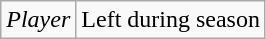<table class="wikitable">
<tr>
<td><em>Player</em></td>
<td>Left during season</td>
</tr>
</table>
